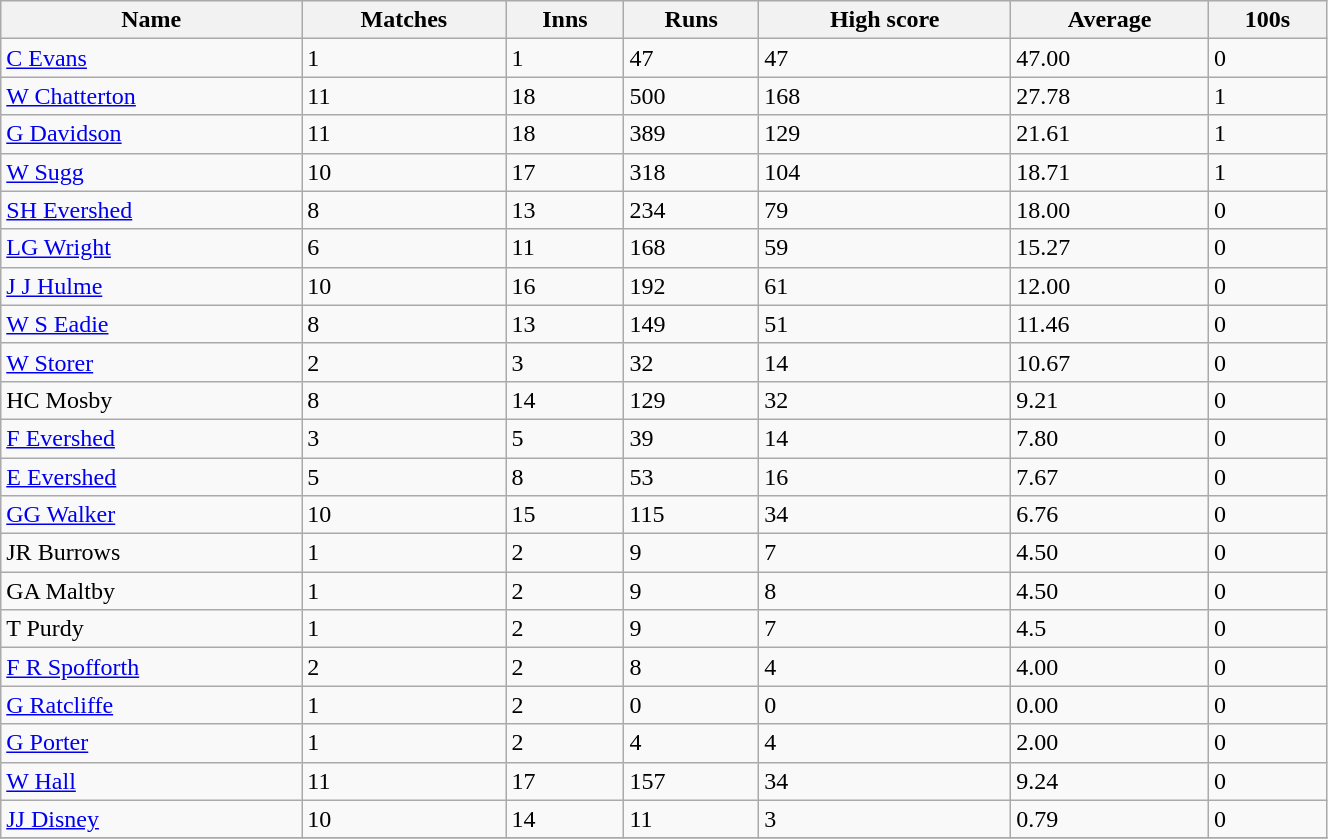<table class="wikitable sortable" width="70%">
<tr bgcolor="#efefef">
<th>Name</th>
<th>Matches</th>
<th>Inns</th>
<th>Runs</th>
<th>High score</th>
<th>Average</th>
<th>100s</th>
</tr>
<tr>
<td><a href='#'>C Evans</a></td>
<td>1</td>
<td>1</td>
<td>47</td>
<td>47</td>
<td>47.00</td>
<td>0</td>
</tr>
<tr>
<td><a href='#'>W Chatterton</a></td>
<td>11</td>
<td>18</td>
<td>500</td>
<td>168</td>
<td>27.78</td>
<td>1</td>
</tr>
<tr>
<td><a href='#'>G Davidson</a></td>
<td>11</td>
<td>18</td>
<td>389</td>
<td>129</td>
<td>21.61</td>
<td>1</td>
</tr>
<tr>
<td><a href='#'>W Sugg</a></td>
<td>10</td>
<td>17</td>
<td>318</td>
<td>104</td>
<td>18.71</td>
<td>1</td>
</tr>
<tr>
<td><a href='#'>SH Evershed</a></td>
<td>8</td>
<td>13</td>
<td>234</td>
<td>79</td>
<td>18.00</td>
<td>0</td>
</tr>
<tr>
<td><a href='#'>LG Wright</a></td>
<td>6</td>
<td>11</td>
<td>168</td>
<td>59</td>
<td>15.27</td>
<td>0</td>
</tr>
<tr>
<td><a href='#'>J J Hulme</a></td>
<td>10</td>
<td>16</td>
<td>192</td>
<td>61</td>
<td>12.00</td>
<td>0</td>
</tr>
<tr>
<td><a href='#'>W S Eadie</a></td>
<td>8</td>
<td>13</td>
<td>149</td>
<td>51</td>
<td>11.46</td>
<td>0</td>
</tr>
<tr>
<td><a href='#'>W Storer</a></td>
<td>2</td>
<td>3</td>
<td>32</td>
<td>14</td>
<td>10.67</td>
<td>0</td>
</tr>
<tr>
<td>HC Mosby</td>
<td>8</td>
<td>14</td>
<td>129</td>
<td>32</td>
<td>9.21</td>
<td>0</td>
</tr>
<tr>
<td><a href='#'>F Evershed</a></td>
<td>3</td>
<td>5</td>
<td>39</td>
<td>14</td>
<td>7.80</td>
<td>0</td>
</tr>
<tr>
<td><a href='#'>E Evershed</a></td>
<td>5</td>
<td>8</td>
<td>53</td>
<td>16</td>
<td>7.67</td>
<td>0</td>
</tr>
<tr>
<td><a href='#'>GG Walker</a></td>
<td>10</td>
<td>15</td>
<td>115</td>
<td>34</td>
<td>6.76</td>
<td>0</td>
</tr>
<tr>
<td>JR Burrows</td>
<td>1</td>
<td>2</td>
<td>9</td>
<td>7</td>
<td>4.50</td>
<td>0</td>
</tr>
<tr>
<td>GA Maltby</td>
<td>1</td>
<td>2</td>
<td>9</td>
<td>8</td>
<td>4.50</td>
<td>0</td>
</tr>
<tr>
<td>T Purdy</td>
<td>1</td>
<td>2</td>
<td>9</td>
<td>7</td>
<td>4.5</td>
<td>0</td>
</tr>
<tr>
<td><a href='#'>F R Spofforth</a></td>
<td>2</td>
<td>2</td>
<td>8</td>
<td>4</td>
<td>4.00</td>
<td>0</td>
</tr>
<tr>
<td><a href='#'>G Ratcliffe</a></td>
<td>1</td>
<td>2</td>
<td>0</td>
<td>0</td>
<td>0.00</td>
<td>0</td>
</tr>
<tr>
<td><a href='#'>G Porter</a></td>
<td>1</td>
<td>2</td>
<td>4</td>
<td>4</td>
<td>2.00</td>
<td>0</td>
</tr>
<tr>
<td><a href='#'>W Hall</a></td>
<td>11</td>
<td>17</td>
<td>157</td>
<td>34</td>
<td>9.24</td>
<td>0</td>
</tr>
<tr>
<td><a href='#'>JJ Disney</a></td>
<td>10</td>
<td>14</td>
<td>11</td>
<td>3</td>
<td>0.79</td>
<td>0</td>
</tr>
<tr>
</tr>
</table>
